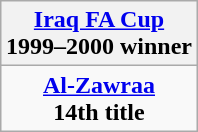<table class="wikitable" style="text-align: center; margin: 0 auto;">
<tr>
<th><a href='#'>Iraq FA Cup</a><br>1999–2000 winner</th>
</tr>
<tr>
<td><strong><a href='#'>Al-Zawraa</a></strong><br><strong>14th title</strong></td>
</tr>
</table>
